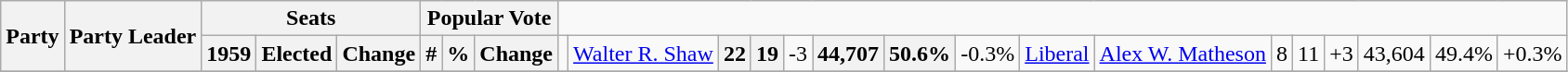<table class="wikitable">
<tr>
<th rowspan="2" colspan="2">Party</th>
<th rowspan="2">Party Leader</th>
<th colspan="3">Seats</th>
<th colspan="3">Popular Vote</th>
</tr>
<tr>
<th>1959</th>
<th>Elected</th>
<th>Change</th>
<th>#</th>
<th>%</th>
<th>Change<br>
</th>
<td></td>
<td><a href='#'>Walter R. Shaw</a></td>
<th align=right>22</th>
<th align=right>19</th>
<td align=right>-3</td>
<th align=right>44,707</th>
<th align=right>50.6%</th>
<td align=right>-0.3%<br>
</td>
<td><a href='#'>Liberal</a></td>
<td><a href='#'>Alex W. Matheson</a></td>
<td align=right>8</td>
<td align=right>11</td>
<td align=right>+3</td>
<td align=right>43,604</td>
<td align=right>49.4%</td>
<td align=right>+0.3%</td>
</tr>
<tr>
</tr>
</table>
